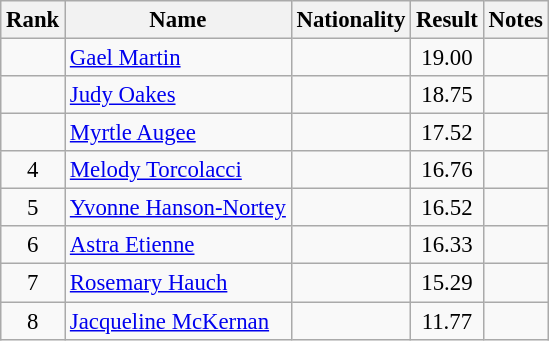<table class="wikitable sortable" style=" text-align:center;font-size:95%">
<tr>
<th>Rank</th>
<th>Name</th>
<th>Nationality</th>
<th>Result</th>
<th>Notes</th>
</tr>
<tr>
<td></td>
<td align=left><a href='#'>Gael Martin</a></td>
<td align=left></td>
<td>19.00</td>
<td></td>
</tr>
<tr>
<td></td>
<td align=left><a href='#'>Judy Oakes</a></td>
<td align=left></td>
<td>18.75</td>
<td></td>
</tr>
<tr>
<td></td>
<td align=left><a href='#'>Myrtle Augee</a></td>
<td align=left></td>
<td>17.52</td>
<td></td>
</tr>
<tr>
<td>4</td>
<td align=left><a href='#'>Melody Torcolacci</a></td>
<td align=left></td>
<td>16.76</td>
<td></td>
</tr>
<tr>
<td>5</td>
<td align=left><a href='#'>Yvonne Hanson-Nortey</a></td>
<td align=left></td>
<td>16.52</td>
<td></td>
</tr>
<tr>
<td>6</td>
<td align=left><a href='#'>Astra Etienne</a></td>
<td align=left></td>
<td>16.33</td>
<td></td>
</tr>
<tr>
<td>7</td>
<td align=left><a href='#'>Rosemary Hauch</a></td>
<td align=left></td>
<td>15.29</td>
<td></td>
</tr>
<tr>
<td>8</td>
<td align=left><a href='#'>Jacqueline McKernan</a></td>
<td align=left></td>
<td>11.77</td>
<td></td>
</tr>
</table>
